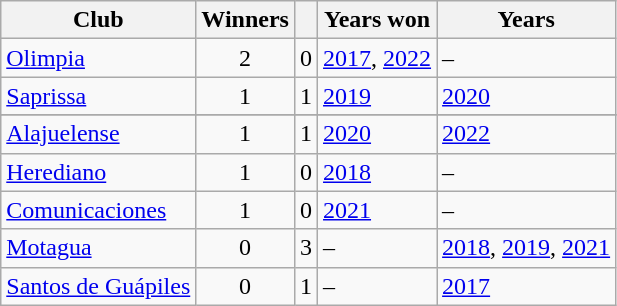<table class="wikitable">
<tr>
<th>Club</th>
<th>Winners</th>
<th></th>
<th>Years won</th>
<th>Years </th>
</tr>
<tr>
<td> <a href='#'>Olimpia</a></td>
<td align=center>2</td>
<td align=center>0</td>
<td><a href='#'>2017</a>, <a href='#'>2022</a></td>
<td>–</td>
</tr>
<tr>
<td> <a href='#'>Saprissa</a></td>
<td align=center>1</td>
<td align=center>1</td>
<td><a href='#'>2019</a></td>
<td><a href='#'>2020</a></td>
</tr>
<tr>
</tr>
<tr>
<td> <a href='#'>Alajuelense</a></td>
<td align=center>1</td>
<td align=center>1</td>
<td><a href='#'>2020</a></td>
<td><a href='#'>2022</a></td>
</tr>
<tr>
<td> <a href='#'>Herediano</a></td>
<td align=center>1</td>
<td align=center>0</td>
<td><a href='#'>2018</a></td>
<td>–</td>
</tr>
<tr>
<td> <a href='#'>Comunicaciones</a></td>
<td align=center>1</td>
<td align=center>0</td>
<td><a href='#'>2021</a></td>
<td>–</td>
</tr>
<tr>
<td> <a href='#'>Motagua</a></td>
<td align=center>0</td>
<td align=center>3</td>
<td>–</td>
<td><a href='#'>2018</a>, <a href='#'>2019</a>, <a href='#'>2021</a></td>
</tr>
<tr>
<td> <a href='#'>Santos de Guápiles</a></td>
<td align=center>0</td>
<td align=center>1</td>
<td>–</td>
<td><a href='#'>2017</a></td>
</tr>
</table>
